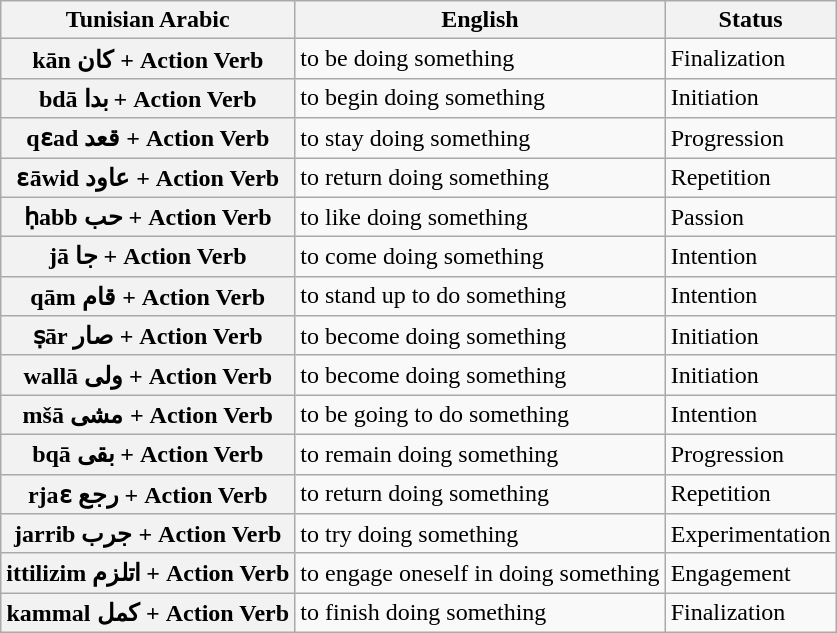<table class="wikitable">
<tr>
<th>Tunisian Arabic</th>
<th>English</th>
<th>Status</th>
</tr>
<tr>
<th>kān كان + Action Verb</th>
<td>to be doing something</td>
<td>Finalization</td>
</tr>
<tr>
<th>bdā بدا + Action Verb</th>
<td>to begin doing something</td>
<td>Initiation</td>
</tr>
<tr>
<th>qɛad قعد + Action Verb</th>
<td>to stay doing something</td>
<td>Progression</td>
</tr>
<tr>
<th>ɛāwid عاود + Action Verb</th>
<td>to return doing something</td>
<td>Repetition</td>
</tr>
<tr>
<th>ḥabb حب + Action Verb</th>
<td>to like doing something</td>
<td>Passion</td>
</tr>
<tr>
<th>jā جا + Action Verb</th>
<td>to come doing something</td>
<td>Intention</td>
</tr>
<tr>
<th>qām قام + Action Verb</th>
<td>to stand up to do something</td>
<td>Intention</td>
</tr>
<tr>
<th>ṣār صار + Action Verb</th>
<td>to become doing something</td>
<td>Initiation</td>
</tr>
<tr>
<th>wallā ولى + Action Verb</th>
<td>to become doing something</td>
<td>Initiation</td>
</tr>
<tr>
<th>mšā مشى + Action Verb</th>
<td>to be going to do something</td>
<td>Intention</td>
</tr>
<tr>
<th>bqā بقى + Action Verb</th>
<td>to remain doing something</td>
<td>Progression</td>
</tr>
<tr>
<th>rjaɛ رجع + Action Verb</th>
<td>to return doing something</td>
<td>Repetition</td>
</tr>
<tr>
<th>jarrib جرب + Action Verb</th>
<td>to try doing something</td>
<td>Experimentation</td>
</tr>
<tr>
<th>ittilizim اتلزم + Action Verb</th>
<td>to engage oneself in doing something</td>
<td>Engagement</td>
</tr>
<tr>
<th>kammal كمل + Action Verb</th>
<td>to finish doing something</td>
<td>Finalization</td>
</tr>
</table>
